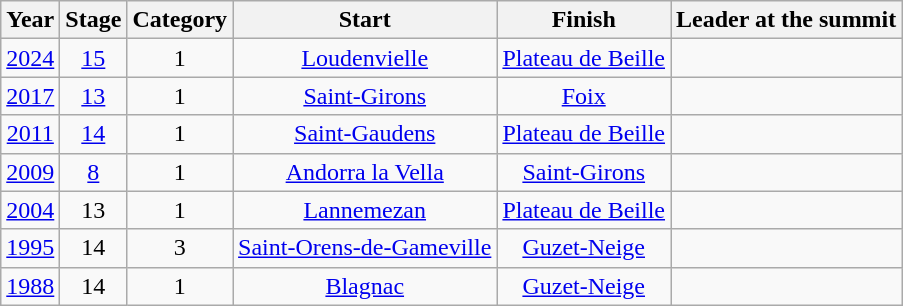<table class="wikitable" style="text-align: center;">
<tr>
<th>Year</th>
<th>Stage</th>
<th>Category</th>
<th>Start</th>
<th>Finish</th>
<th>Leader at the summit</th>
</tr>
<tr>
<td><a href='#'>2024</a></td>
<td><a href='#'>15</a></td>
<td>1</td>
<td><a href='#'>Loudenvielle</a></td>
<td><a href='#'>Plateau de Beille</a></td>
<td align=left></td>
</tr>
<tr>
<td><a href='#'>2017</a></td>
<td><a href='#'>13</a></td>
<td>1</td>
<td><a href='#'>Saint-Girons</a></td>
<td><a href='#'>Foix</a></td>
<td align=left></td>
</tr>
<tr>
<td><a href='#'>2011</a></td>
<td><a href='#'>14</a></td>
<td>1</td>
<td><a href='#'>Saint-Gaudens</a></td>
<td><a href='#'>Plateau de Beille</a></td>
<td align=left></td>
</tr>
<tr>
<td><a href='#'>2009</a></td>
<td><a href='#'>8</a></td>
<td>1</td>
<td><a href='#'>Andorra la Vella</a></td>
<td><a href='#'>Saint-Girons</a></td>
<td align=left></td>
</tr>
<tr>
<td><a href='#'>2004</a></td>
<td>13</td>
<td>1</td>
<td><a href='#'>Lannemezan</a></td>
<td><a href='#'>Plateau de Beille</a></td>
<td align=left></td>
</tr>
<tr>
<td><a href='#'>1995</a></td>
<td>14</td>
<td>3</td>
<td><a href='#'>Saint-Orens-de-Gameville</a></td>
<td><a href='#'>Guzet-Neige</a></td>
<td align=left></td>
</tr>
<tr>
<td><a href='#'>1988</a></td>
<td>14</td>
<td>1</td>
<td><a href='#'>Blagnac</a></td>
<td><a href='#'>Guzet-Neige</a></td>
<td align=left></td>
</tr>
</table>
